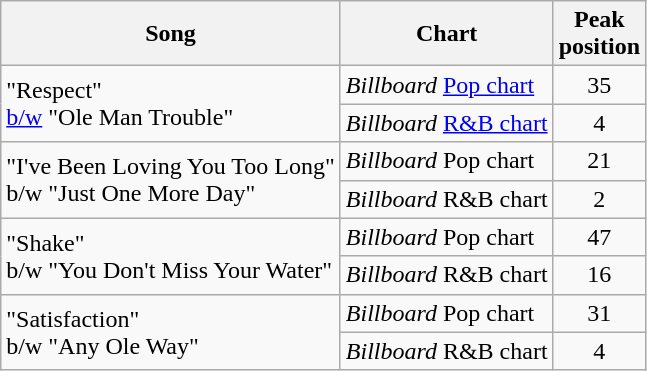<table class="wikitable">
<tr>
<th>Song</th>
<th>Chart</th>
<th>Peak <br> position</th>
</tr>
<tr>
<td rowspan=2>"Respect"<br><a href='#'>b/w</a> "Ole Man Trouble"</td>
<td><em>Billboard</em> <a href='#'>Pop chart</a></td>
<td style="text-align:center;">35</td>
</tr>
<tr>
<td><em>Billboard</em> <a href='#'>R&B chart</a></td>
<td style="text-align:center;">4</td>
</tr>
<tr>
<td rowspan=2>"I've Been Loving You Too Long"<br>b/w "Just One More Day"</td>
<td><em>Billboard</em> Pop chart</td>
<td style="text-align:center;">21</td>
</tr>
<tr>
<td><em>Billboard</em> R&B chart</td>
<td style="text-align:center;">2</td>
</tr>
<tr>
<td rowspan=2>"Shake"<br>b/w "You Don't Miss Your Water"</td>
<td><em>Billboard</em> Pop chart</td>
<td style="text-align:center;">47</td>
</tr>
<tr>
<td><em>Billboard</em> R&B chart</td>
<td style="text-align:center;">16</td>
</tr>
<tr>
<td rowspan=2>"Satisfaction"<br>b/w "Any Ole Way"</td>
<td><em>Billboard</em> Pop chart</td>
<td style="text-align:center;">31</td>
</tr>
<tr>
<td><em>Billboard</em> R&B chart</td>
<td style="text-align:center;">4</td>
</tr>
</table>
